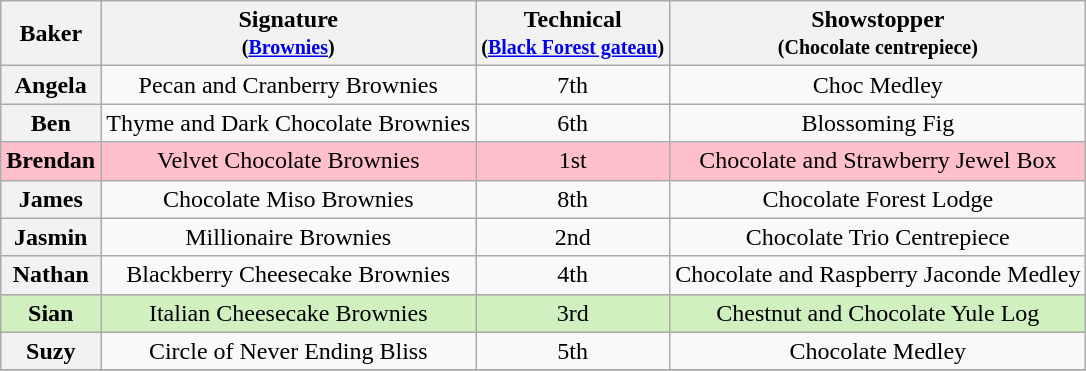<table class="wikitable sortable" style="text-align:center">
<tr>
<th>Baker</th>
<th class="unsortable">Signature<br><small>(<a href='#'>Brownies</a>)</small></th>
<th>Technical<br><small>(<a href='#'>Black Forest gateau</a>)</small></th>
<th class="unsortable">Showstopper<br><small>(Chocolate centrepiece)</small></th>
</tr>
<tr>
<th>Angela</th>
<td>Pecan and Cranberry Brownies</td>
<td>7th</td>
<td>Choc Medley</td>
</tr>
<tr>
<th>Ben</th>
<td>Thyme and Dark Chocolate Brownies</td>
<td>6th</td>
<td>Blossoming Fig</td>
</tr>
<tr style="background:Pink;">
<th style="background:Pink;">Brendan</th>
<td>Velvet Chocolate Brownies</td>
<td>1st</td>
<td>Chocolate and Strawberry Jewel Box</td>
</tr>
<tr>
<th>James</th>
<td>Chocolate Miso Brownies</td>
<td>8th</td>
<td>Chocolate Forest Lodge</td>
</tr>
<tr>
<th>Jasmin</th>
<td>Millionaire Brownies</td>
<td>2nd</td>
<td>Chocolate Trio Centrepiece</td>
</tr>
<tr>
<th>Nathan</th>
<td>Blackberry Cheesecake Brownies</td>
<td>4th</td>
<td>Chocolate and Raspberry Jaconde Medley</td>
</tr>
<tr style="background:#d0f0c0;">
<th style="background:#d0f0c0;">Sian</th>
<td>Italian Cheesecake Brownies</td>
<td>3rd</td>
<td>Chestnut and Chocolate Yule Log</td>
</tr>
<tr>
<th>Suzy</th>
<td>Circle of Never Ending Bliss</td>
<td>5th</td>
<td>Chocolate Medley</td>
</tr>
<tr>
</tr>
</table>
